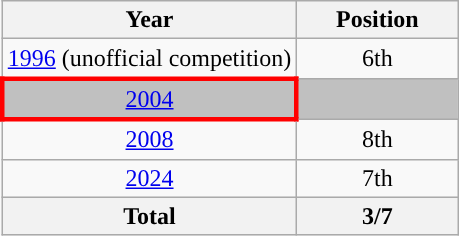<table class="wikitable" style="text-align: center;">
<tr>
<th>Year</th>
<th width="100">Position</th>
</tr>
<tr style="background:">
<td> <a href='#'>1996</a> (unofficial competition)</td>
<td>6th</td>
</tr>
<tr bgcolor=silver>
<td style="border: 3px solid red"> <a href='#'>2004</a></td>
<td></td>
</tr>
<tr>
<td> <a href='#'>2008</a></td>
<td>8th</td>
</tr>
<tr>
<td> <a href='#'>2024</a></td>
<td>7th</td>
</tr>
<tr>
<th>Total</th>
<th>3/7</th>
</tr>
</table>
